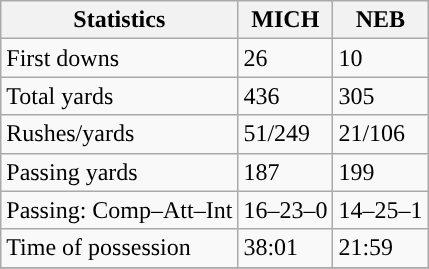<table class="wikitable" style="float: left;">
<tr>
<th>Statistics</th>
<th>MICH</th>
<th>NEB</th>
</tr>
<tr>
<td>First downs</td>
<td>26</td>
<td>10</td>
</tr>
<tr>
<td>Total yards</td>
<td>436</td>
<td>305</td>
</tr>
<tr>
<td>Rushes/yards</td>
<td>51/249</td>
<td>21/106</td>
</tr>
<tr>
<td>Passing yards</td>
<td>187</td>
<td>199</td>
</tr>
<tr>
<td>Passing: Comp–Att–Int</td>
<td>16–23–0</td>
<td>14–25–1</td>
</tr>
<tr>
<td>Time of possession</td>
<td>38:01</td>
<td>21:59</td>
</tr>
<tr>
</tr>
</table>
